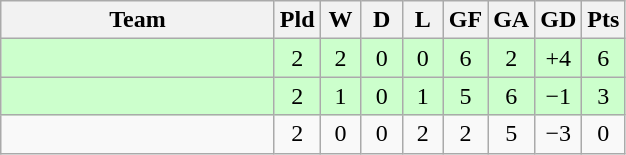<table class="wikitable" style="text-align:center;">
<tr>
<th width=175>Team</th>
<th width=20 abbr="Played">Pld</th>
<th width=20 abbr="Won">W</th>
<th width=20 abbr="Drawn">D</th>
<th width=20 abbr="Lost">L</th>
<th width=20 abbr="Goals for">GF</th>
<th width=20 abbr="Goals against">GA</th>
<th width=20 abbr="Goal difference">GD</th>
<th width=20 abbr="Points">Pts</th>
</tr>
<tr ---- align="center" bgcolor="ccffcc">
<td align="left"></td>
<td>2</td>
<td>2</td>
<td>0</td>
<td>0</td>
<td>6</td>
<td>2</td>
<td>+4</td>
<td>6</td>
</tr>
<tr ---- align="center" bgcolor="ccffcc">
<td align="left"></td>
<td>2</td>
<td>1</td>
<td>0</td>
<td>1</td>
<td>5</td>
<td>6</td>
<td>−1</td>
<td>3</td>
</tr>
<tr ---- align="center">
<td align="left"></td>
<td>2</td>
<td>0</td>
<td>0</td>
<td>2</td>
<td>2</td>
<td>5</td>
<td>−3</td>
<td>0</td>
</tr>
</table>
